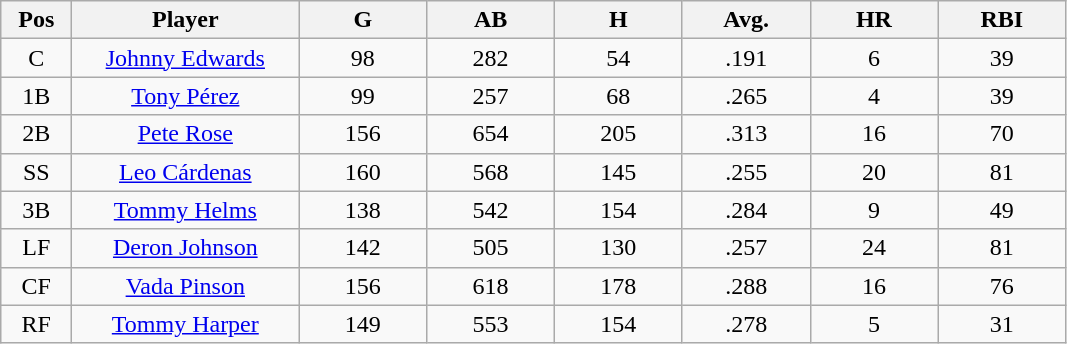<table class="wikitable sortable">
<tr>
<th bgcolor="#DDDDFF" width="5%">Pos</th>
<th bgcolor="#DDDDFF" width="16%">Player</th>
<th bgcolor="#DDDDFF" width="9%">G</th>
<th bgcolor="#DDDDFF" width="9%">AB</th>
<th bgcolor="#DDDDFF" width="9%">H</th>
<th bgcolor="#DDDDFF" width="9%">Avg.</th>
<th bgcolor="#DDDDFF" width="9%">HR</th>
<th bgcolor="#DDDDFF" width="9%">RBI</th>
</tr>
<tr align="center">
<td>C</td>
<td><a href='#'>Johnny Edwards</a></td>
<td>98</td>
<td>282</td>
<td>54</td>
<td>.191</td>
<td>6</td>
<td>39</td>
</tr>
<tr align="center">
<td>1B</td>
<td><a href='#'>Tony Pérez</a></td>
<td>99</td>
<td>257</td>
<td>68</td>
<td>.265</td>
<td>4</td>
<td>39</td>
</tr>
<tr align="center">
<td>2B</td>
<td><a href='#'>Pete Rose</a></td>
<td>156</td>
<td>654</td>
<td>205</td>
<td>.313</td>
<td>16</td>
<td>70</td>
</tr>
<tr align="center">
<td>SS</td>
<td><a href='#'>Leo Cárdenas</a></td>
<td>160</td>
<td>568</td>
<td>145</td>
<td>.255</td>
<td>20</td>
<td>81</td>
</tr>
<tr align="center">
<td>3B</td>
<td><a href='#'>Tommy Helms</a></td>
<td>138</td>
<td>542</td>
<td>154</td>
<td>.284</td>
<td>9</td>
<td>49</td>
</tr>
<tr align="center">
<td>LF</td>
<td><a href='#'>Deron Johnson</a></td>
<td>142</td>
<td>505</td>
<td>130</td>
<td>.257</td>
<td>24</td>
<td>81</td>
</tr>
<tr align="center">
<td>CF</td>
<td><a href='#'>Vada Pinson</a></td>
<td>156</td>
<td>618</td>
<td>178</td>
<td>.288</td>
<td>16</td>
<td>76</td>
</tr>
<tr align="center">
<td>RF</td>
<td><a href='#'>Tommy Harper</a></td>
<td>149</td>
<td>553</td>
<td>154</td>
<td>.278</td>
<td>5</td>
<td>31</td>
</tr>
</table>
